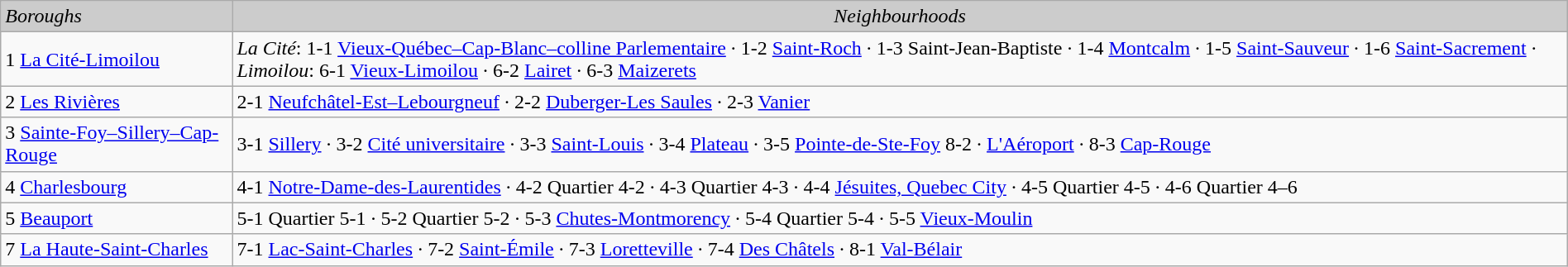<table class="wikitable" style="margin:auto;">
<tr style="background:#ccc;">
<td><em>Boroughs</em></td>
<td style="text-align:center;"><em>Neighbourhoods</em></td>
</tr>
<tr>
<td>1 <a href='#'>La Cité-Limoilou</a></td>
<td><em>La Cité</em>: 1-1 <a href='#'>Vieux-Québec–Cap-Blanc–colline Parlementaire</a> · 1-2 <a href='#'>Saint-Roch</a> · 1-3 Saint-Jean-Baptiste · 1-4 <a href='#'>Montcalm</a> · 1-5 <a href='#'>Saint-Sauveur</a> · 1-6 <a href='#'>Saint-Sacrement</a> · <em>Limoilou</em>: 6-1 <a href='#'>Vieux-Limoilou</a> · 6-2 <a href='#'>Lairet</a> · 6-3 <a href='#'>Maizerets</a></td>
</tr>
<tr>
<td>2 <a href='#'>Les Rivières</a></td>
<td>2-1 <a href='#'>Neufchâtel-Est–Lebourgneuf</a> · 2-2 <a href='#'>Duberger-Les Saules</a> · 2-3 <a href='#'>Vanier</a></td>
</tr>
<tr>
<td>3 <a href='#'>Sainte-Foy–Sillery–Cap-Rouge</a></td>
<td>3-1 <a href='#'>Sillery</a> · 3-2 <a href='#'>Cité universitaire</a> · 3-3 <a href='#'>Saint-Louis</a> · 3-4 <a href='#'>Plateau</a> · 3-5 <a href='#'>Pointe-de-Ste-Foy</a> 8-2 · <a href='#'>L'Aéroport</a> · 8-3 <a href='#'>Cap-Rouge</a></td>
</tr>
<tr>
<td>4 <a href='#'>Charlesbourg</a></td>
<td>4-1 <a href='#'>Notre-Dame-des-Laurentides</a> · 4-2 Quartier 4-2 · 4-3 Quartier 4-3 · 4-4 <a href='#'>Jésuites, Quebec City</a> · 4-5 Quartier 4-5 · 4-6 Quartier 4–6</td>
</tr>
<tr>
<td>5 <a href='#'>Beauport</a></td>
<td>5-1 Quartier 5-1 · 5-2 Quartier 5-2 · 5-3 <a href='#'>Chutes-Montmorency</a> · 5-4 Quartier 5-4 · 5-5 <a href='#'>Vieux-Moulin</a></td>
</tr>
<tr>
<td>7 <a href='#'>La Haute-Saint-Charles</a></td>
<td>7-1 <a href='#'>Lac-Saint-Charles</a> · 7-2 <a href='#'>Saint-Émile</a> · 7-3 <a href='#'>Loretteville</a> · 7-4 <a href='#'>Des Châtels</a> · 8-1 <a href='#'>Val-Bélair</a></td>
</tr>
</table>
